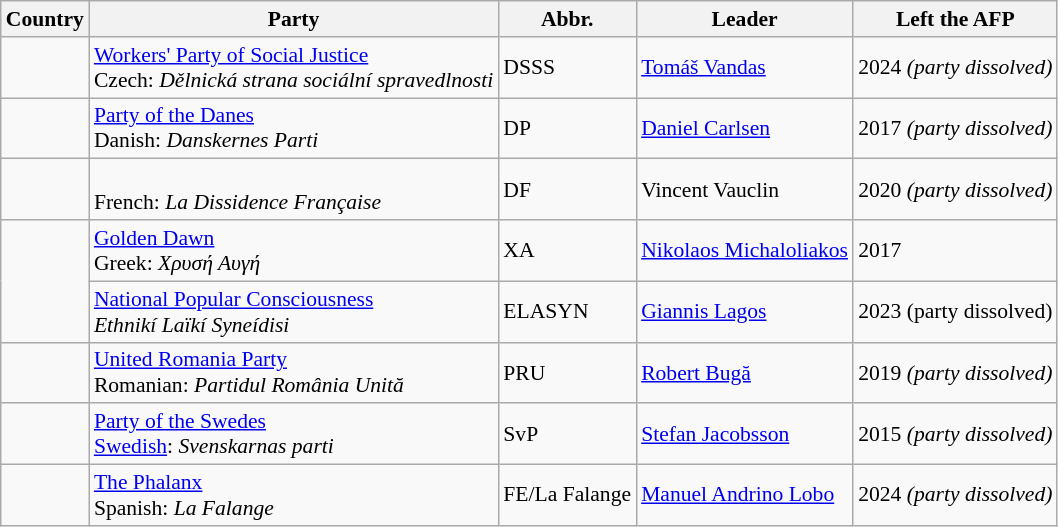<table class="wikitable sortable" style="font-size:90%">
<tr>
<th>Country</th>
<th>Party</th>
<th>Abbr.</th>
<th>Leader</th>
<th>Left the AFP</th>
</tr>
<tr>
<td></td>
<td><a href='#'>Workers' Party of Social Justice</a><br>Czech: <em>Dělnická strana sociální spravedlnosti</em></td>
<td>DSSS</td>
<td><a href='#'>Tomáš Vandas</a></td>
<td>2024 <em>(party dissolved)</em></td>
</tr>
<tr>
<td></td>
<td><a href='#'>Party of the Danes</a><br>Danish: <em>Danskernes Parti</em></td>
<td>DP</td>
<td><a href='#'>Daniel Carlsen</a></td>
<td>2017 <em>(party dissolved)</em></td>
</tr>
<tr>
<td></td>
<td><br>French: <em>La Dissidence Française</em></td>
<td>DF</td>
<td>Vincent Vauclin</td>
<td>2020 <em>(party dissolved)</em></td>
</tr>
<tr>
<td rowspan=2></td>
<td><a href='#'>Golden Dawn</a><br>Greek: <em>Χρυσή Αυγή</em></td>
<td>ΧΑ</td>
<td><a href='#'>Nikolaos Michaloliakos</a></td>
<td>2017 </td>
</tr>
<tr>
<td><a href='#'>National Popular Consciousness</a><br><em>Ethnikí Laïkí Syneídisi</em></td>
<td>ELASYN</td>
<td><a href='#'>Giannis Lagos</a></td>
<td>2023 (party dissolved)</td>
</tr>
<tr>
<td></td>
<td><a href='#'>United Romania Party</a><br>Romanian: <em>Partidul România Unită</em></td>
<td>PRU</td>
<td><a href='#'>Robert Bugă</a></td>
<td>2019 <em>(party dissolved)</em></td>
</tr>
<tr>
<td></td>
<td><a href='#'>Party of the Swedes</a><br><a href='#'>Swedish</a>: <em>Svenskarnas parti</em></td>
<td>SvP</td>
<td><a href='#'>Stefan Jacobsson</a></td>
<td>2015 <em>(party dissolved)</em></td>
</tr>
<tr>
<td></td>
<td><a href='#'>The Phalanx</a> <br>Spanish: <em>La Falange</em></td>
<td>FE/La Falange</td>
<td><a href='#'>Manuel Andrino Lobo</a></td>
<td>2024 <em>(party dissolved)</em></td>
</tr>
</table>
